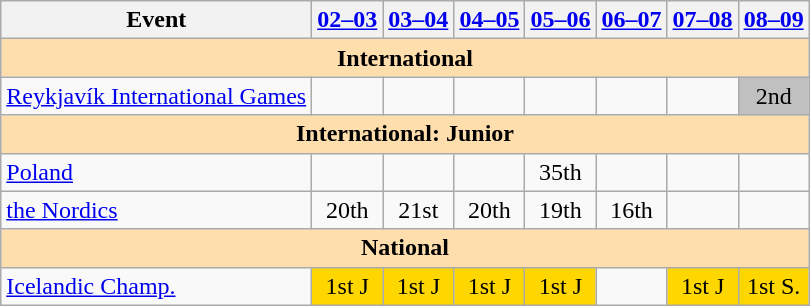<table class="wikitable" style="text-align:center">
<tr>
<th>Event</th>
<th><a href='#'>02–03</a></th>
<th><a href='#'>03–04</a></th>
<th><a href='#'>04–05</a></th>
<th><a href='#'>05–06</a></th>
<th><a href='#'>06–07</a></th>
<th><a href='#'>07–08</a></th>
<th><a href='#'>08–09</a></th>
</tr>
<tr>
<th colspan="8" style="background:#ffdead; text-align:center;"><strong>International</strong></th>
</tr>
<tr>
<td align="left"><a href='#'>Reykjavík International Games</a></td>
<td></td>
<td></td>
<td></td>
<td></td>
<td></td>
<td></td>
<td style="background:silver;">2nd</td>
</tr>
<tr>
<th colspan="8" style="background:#ffdead; text-align:center;"><strong>International: Junior</strong></th>
</tr>
<tr>
<td align="left"> <a href='#'>Poland</a></td>
<td></td>
<td></td>
<td></td>
<td>35th</td>
<td></td>
<td></td>
<td></td>
</tr>
<tr>
<td align="left"><a href='#'>the Nordics</a></td>
<td>20th</td>
<td>21st</td>
<td>20th</td>
<td>19th</td>
<td>16th</td>
<td></td>
<td></td>
</tr>
<tr>
<th colspan="8" style="background:#ffdead; text-align:center;"><strong>National</strong></th>
</tr>
<tr>
<td align="left"><a href='#'>Icelandic Champ.</a></td>
<td style="background:gold;">1st J</td>
<td style="background:gold;">1st J</td>
<td style="background:gold;">1st J</td>
<td style="background:gold;">1st J</td>
<td></td>
<td style="background:gold;">1st J</td>
<td style="background:gold;">1st S.</td>
</tr>
</table>
